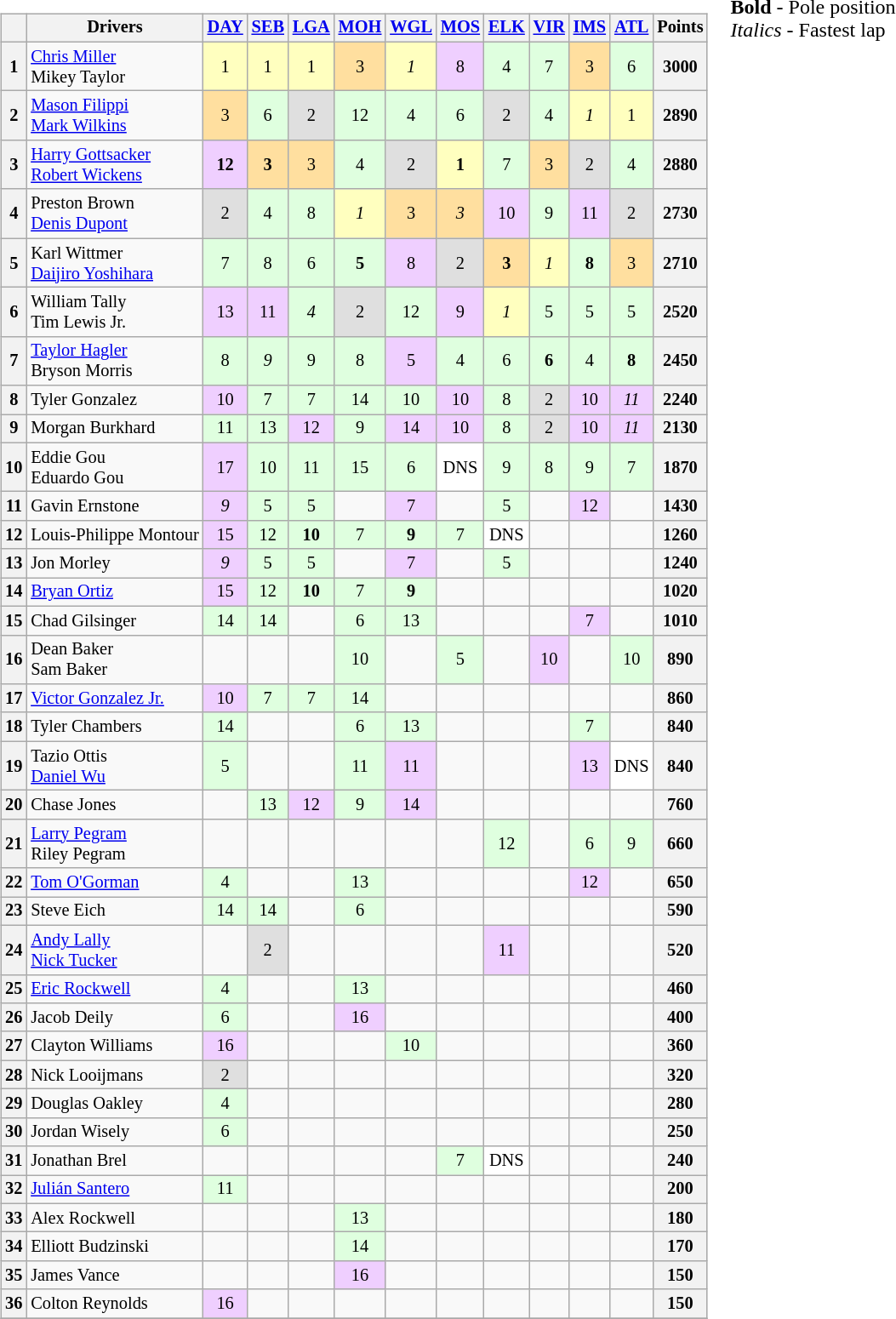<table>
<tr>
<td valign="top"><br><table class="wikitable" style="font-size:85%;">
<tr>
<th></th>
<th>Drivers</th>
<th><a href='#'>DAY</a><br></th>
<th><a href='#'>SEB</a><br></th>
<th><a href='#'>LGA</a><br></th>
<th><a href='#'>MOH</a><br></th>
<th><a href='#'>WGL</a><br></th>
<th><a href='#'>MOS</a><br></th>
<th><a href='#'>ELK</a><br></th>
<th><a href='#'>VIR</a><br></th>
<th><a href='#'>IMS</a><br></th>
<th><a href='#'>ATL</a><br></th>
<th>Points</th>
</tr>
<tr>
<th>1</th>
<td> <a href='#'>Chris Miller</a><br> Mikey Taylor</td>
<td style="background:#ffffbf;" align="center">1</td>
<td style="background:#ffffbf;" align="center">1</td>
<td style="background:#ffffbf;" align="center">1</td>
<td style="background:#ffdf9f;" align="center">3</td>
<td style="background:#ffffbf;" align="center"><em>1</em></td>
<td style="background:#efcfff;" align="center">8</td>
<td style="background:#dfffdf;" align="center">4</td>
<td style="background:#dfffdf;" align="center">7</td>
<td style="background:#ffdf9f;" align="center">3</td>
<td style="background:#dfffdf;" align="center">6</td>
<th>3000</th>
</tr>
<tr>
<th>2</th>
<td> <a href='#'>Mason Filippi</a><br> <a href='#'>Mark Wilkins</a></td>
<td style="background:#ffdf9f;" align="center">3</td>
<td style="background:#dfffdf;" align="center">6</td>
<td style="background:#dfdfdf;" align="center">2</td>
<td style="background:#dfffdf;" align="center">12</td>
<td style="background:#dfffdf;" align="center">4</td>
<td style="background:#dfffdf;" align="center">6</td>
<td style="background:#dfdfdf;" align="center">2</td>
<td style="background:#dfffdf;" align="center">4</td>
<td style="background:#ffffbf;" align="center"><em>1</em></td>
<td style="background:#ffffbf;" align="center">1</td>
<th>2890</th>
</tr>
<tr>
<th>3</th>
<td> <a href='#'>Harry Gottsacker</a><br> <a href='#'>Robert Wickens</a></td>
<td style="background:#efcfff;" align="center"><strong>12</strong></td>
<td style="background:#ffdf9f;" align="center"><strong>3</strong></td>
<td style="background:#ffdf9f;" align="center">3</td>
<td style="background:#dfffdf;" align="center">4</td>
<td style="background:#dfdfdf;" align="center">2</td>
<td style="background:#ffffbf;" align="center"><strong>1</strong></td>
<td style="background:#dfffdf;" align="center">7</td>
<td style="background:#ffdf9f;" align="center">3</td>
<td style="background:#dfdfdf;" align="center">2</td>
<td style="background:#dfffdf;" align="center">4</td>
<th>2880</th>
</tr>
<tr>
<th>4</th>
<td> Preston Brown<br> <a href='#'>Denis Dupont</a></td>
<td style="background:#dfdfdf;" align="center">2</td>
<td style="background:#dfffdf;" align="center">4</td>
<td style="background:#dfffdf;" align="center">8</td>
<td style="background:#ffffbf;" align="center"><em>1</em></td>
<td style="background:#ffdf9f;" align="center">3</td>
<td style="background:#ffdf9f;" align="center"><em>3</em></td>
<td style="background:#efcfff;" align="center">10</td>
<td style="background:#dfffdf;" align="center">9</td>
<td style="background:#efcfff;" align="center">11</td>
<td style="background:#dfdfdf;" align="center">2</td>
<th>2730</th>
</tr>
<tr>
<th>5</th>
<td> Karl Wittmer<br> <a href='#'>Daijiro Yoshihara</a></td>
<td style="background:#dfffdf;" align="center">7</td>
<td style="background:#dfffdf;" align="center">8</td>
<td style="background:#dfffdf;" align="center">6</td>
<td style="background:#dfffdf;" align="center"><strong>5</strong></td>
<td style="background:#efcfff;" align="center">8</td>
<td style="background:#dfdfdf;" align="center">2</td>
<td style="background:#ffdf9f;" align="center"><strong>3</strong></td>
<td style="background:#ffffbf;" align="center"><em>1</em></td>
<td style="background:#dfffdf;" align="center"><strong>8</strong></td>
<td style="background:#ffdf9f;" align="center">3</td>
<th>2710</th>
</tr>
<tr>
<th>6</th>
<td> William Tally<br> Tim Lewis Jr.</td>
<td style="background:#efcfff;" align="center">13</td>
<td style="background:#efcfff;" align="center">11</td>
<td style="background:#dfffdf;" align="center"><em>4</em></td>
<td style="background:#dfdfdf;" align="center">2</td>
<td style="background:#dfffdf;" align="center">12</td>
<td style="background:#efcfff;" align="center">9</td>
<td style="background:#ffffbf;" align="center"><em>1</em></td>
<td style="background:#dfffdf;" align="center">5</td>
<td style="background:#dfffdf;" align="center">5</td>
<td style="background:#dfffdf;" align="center">5</td>
<th>2520</th>
</tr>
<tr>
<th>7</th>
<td> <a href='#'>Taylor Hagler</a><br> Bryson Morris</td>
<td style="background:#dfffdf;" align="center">8</td>
<td style="background:#dfffdf;" align="center"><em>9</em></td>
<td style="background:#dfffdf;" align="center">9</td>
<td style="background:#dfffdf;" align="center">8</td>
<td style="background:#efcfff;" align="center">5</td>
<td style="background:#dfffdf;" align="center">4</td>
<td style="background:#dfffdf;" align="center">6</td>
<td style="background:#dfffdf;" align="center"><strong>6</strong></td>
<td style="background:#dfffdf;" align="center">4</td>
<td style="background:#dfffdf;" align="center"><strong>8</strong></td>
<th>2450</th>
</tr>
<tr>
<th>8</th>
<td> Tyler Gonzalez</td>
<td style="background:#efcfff;" align="center">10</td>
<td style="background:#dfffdf;" align="center">7</td>
<td style="background:#dfffdf;" align="center">7</td>
<td style="background:#dfffdf;" align="center">14</td>
<td style="background:#dfffdf;" align="center">10</td>
<td style="background:#efcfff;" align="center">10</td>
<td style="background:#dfffdf;" align="center">8</td>
<td style="background:#dfdfdf;" align="center">2</td>
<td style="background:#efcfff;" align="center">10</td>
<td style="background:#efcfff;" align="center"><em>11</em></td>
<th>2240</th>
</tr>
<tr>
<th>9</th>
<td> Morgan Burkhard</td>
<td style="background:#dfffdf;" align="center">11</td>
<td style="background:#dfffdf;" align="center">13</td>
<td style="background:#efcfff;" align="center">12</td>
<td style="background:#dfffdf;" align="center">9</td>
<td style="background:#efcfff;" align="center">14</td>
<td style="background:#efcfff;" align="center">10</td>
<td style="background:#dfffdf;" align="center">8</td>
<td style="background:#dfdfdf;" align="center">2</td>
<td style="background:#efcfff;" align="center">10</td>
<td style="background:#efcfff;" align="center"><em>11</em></td>
<th>2130</th>
</tr>
<tr>
<th>10</th>
<td> Eddie Gou<br> Eduardo Gou</td>
<td style="background:#efcfff;" align="center">17</td>
<td style="background:#dfffdf;" align="center">10</td>
<td style="background:#dfffdf;" align="center">11</td>
<td style="background:#dfffdf;" align="center">15</td>
<td style="background:#dfffdf;" align="center">6</td>
<td style="background:#ffffff;" align="center">DNS</td>
<td style="background:#dfffdf;" align="center">9</td>
<td style="background:#dfffdf;" align="center">8</td>
<td style="background:#dfffdf;" align="center">9</td>
<td style="background:#dfffdf;" align="center">7</td>
<th>1870</th>
</tr>
<tr>
<th>11</th>
<td> Gavin Ernstone</td>
<td style="background:#efcfff;" align="center"><em>9</em></td>
<td style="background:#dfffdf;" align="center">5</td>
<td style="background:#dfffdf;" align="center">5</td>
<td></td>
<td style="background:#efcfff;" align="center">7</td>
<td></td>
<td style="background:#dfffdf;" align="center">5</td>
<td></td>
<td style="background:#efcfff;" align="center">12</td>
<td></td>
<th>1430</th>
</tr>
<tr>
<th>12</th>
<td> Louis-Philippe Montour</td>
<td style="background:#efcfff;" align="center">15</td>
<td style="background:#dfffdf;" align="center">12</td>
<td style="background:#dfffdf;" align="center"><strong>10</strong></td>
<td style="background:#dfffdf;" align="center">7</td>
<td style="background:#dfffdf;" align="center"><strong>9</strong></td>
<td style="background:#dfffdf;" align="center">7</td>
<td style="background:#ffffff;" align="center">DNS</td>
<td></td>
<td></td>
<td></td>
<th>1260</th>
</tr>
<tr>
<th>13</th>
<td> Jon Morley</td>
<td style="background:#efcfff;" align="center"><em>9</em></td>
<td style="background:#dfffdf;" align="center">5</td>
<td style="background:#dfffdf;" align="center">5</td>
<td></td>
<td style="background:#efcfff;" align="center">7</td>
<td></td>
<td style="background:#dfffdf;" align="center">5</td>
<td></td>
<td></td>
<td></td>
<th>1240</th>
</tr>
<tr>
<th>14</th>
<td> <a href='#'>Bryan Ortiz</a></td>
<td style="background:#efcfff;" align="center">15</td>
<td style="background:#dfffdf;" align="center">12</td>
<td style="background:#dfffdf;" align="center"><strong>10</strong></td>
<td style="background:#dfffdf;" align="center">7</td>
<td style="background:#dfffdf;" align="center"><strong>9</strong></td>
<td></td>
<td></td>
<td></td>
<td></td>
<td></td>
<th>1020</th>
</tr>
<tr>
<th>15</th>
<td> Chad Gilsinger</td>
<td style="background:#dfffdf;" align="center">14</td>
<td style="background:#dfffdf;" align="center">14</td>
<td></td>
<td style="background:#dfffdf;" align="center">6</td>
<td style="background:#dfffdf;" align="center">13</td>
<td></td>
<td></td>
<td></td>
<td style="background:#efcfff;" align="center">7</td>
<td></td>
<th>1010</th>
</tr>
<tr>
<th>16</th>
<td> Dean Baker<br> Sam Baker</td>
<td></td>
<td></td>
<td></td>
<td style="background:#dfffdf;" align="center">10</td>
<td></td>
<td style="background:#dfffdf;" align="center">5</td>
<td></td>
<td style="background:#efcfff;" align="center">10</td>
<td></td>
<td style="background:#dfffdf;" align="center">10</td>
<th>890</th>
</tr>
<tr>
<th>17</th>
<td> <a href='#'>Victor Gonzalez Jr.</a></td>
<td style="background:#efcfff;" align="center">10</td>
<td style="background:#dfffdf;" align="center">7</td>
<td style="background:#dfffdf;" align="center">7</td>
<td style="background:#dfffdf;" align="center">14</td>
<td></td>
<td></td>
<td></td>
<td></td>
<td></td>
<td></td>
<th>860</th>
</tr>
<tr>
<th>18</th>
<td> Tyler Chambers</td>
<td style="background:#dfffdf;" align="center">14</td>
<td></td>
<td></td>
<td style="background:#dfffdf;" align="center">6</td>
<td style="background:#dfffdf;" align="center">13</td>
<td></td>
<td></td>
<td></td>
<td style="background:#dfffdf;" align="center">7</td>
<td></td>
<th>840</th>
</tr>
<tr>
<th>19</th>
<td> Tazio Ottis<br> <a href='#'>Daniel Wu</a></td>
<td style="background:#dfffdf;" align="center">5</td>
<td></td>
<td></td>
<td style="background:#dfffdf;" align="center">11</td>
<td style="background:#efcfff;" align="center">11</td>
<td></td>
<td></td>
<td></td>
<td style="background:#efcfff;" align="center">13</td>
<td style="background:#ffffff;" align="center">DNS</td>
<th>840</th>
</tr>
<tr>
<th>20</th>
<td> Chase Jones</td>
<td></td>
<td style="background:#dfffdf;" align="center">13</td>
<td style="background:#efcfff;" align="center">12</td>
<td style="background:#dfffdf;" align="center">9</td>
<td style="background:#efcfff;" align="center">14</td>
<td></td>
<td></td>
<td></td>
<td></td>
<td></td>
<th>760</th>
</tr>
<tr>
<th>21</th>
<td> <a href='#'>Larry Pegram</a><br> Riley Pegram</td>
<td></td>
<td></td>
<td></td>
<td></td>
<td></td>
<td></td>
<td style="background:#dfffdf;" align="center">12</td>
<td></td>
<td style="background:#dfffdf;" align="center">6</td>
<td style="background:#dfffdf;" align="center">9</td>
<th>660</th>
</tr>
<tr>
<th>22</th>
<td> <a href='#'>Tom O'Gorman</a></td>
<td style="background:#dfffdf;" align="center">4</td>
<td></td>
<td></td>
<td style="background:#dfffdf;" align="center">13</td>
<td></td>
<td></td>
<td></td>
<td></td>
<td style="background:#efcfff;" align="center">12</td>
<td></td>
<th>650</th>
</tr>
<tr>
<th>23</th>
<td> Steve Eich</td>
<td style="background:#dfffdf;" align="center">14</td>
<td style="background:#dfffdf;" align="center">14</td>
<td></td>
<td style="background:#dfffdf;" align="center">6</td>
<td></td>
<td></td>
<td></td>
<td></td>
<td></td>
<td></td>
<th>590</th>
</tr>
<tr>
<th>24</th>
<td> <a href='#'>Andy Lally</a><br> <a href='#'>Nick Tucker</a></td>
<td></td>
<td style="background:#dfdfdf;" align="center">2</td>
<td></td>
<td></td>
<td></td>
<td></td>
<td style="background:#efcfff;" align="center">11</td>
<td></td>
<td></td>
<td></td>
<th>520</th>
</tr>
<tr>
<th>25</th>
<td> <a href='#'>Eric Rockwell</a></td>
<td style="background:#dfffdf;" align="center">4</td>
<td></td>
<td></td>
<td style="background:#dfffdf;" align="center">13</td>
<td></td>
<td></td>
<td></td>
<td></td>
<td></td>
<td></td>
<th>460</th>
</tr>
<tr>
<th>26</th>
<td> Jacob Deily</td>
<td style="background:#dfffdf;" align="center">6</td>
<td></td>
<td></td>
<td style="background:#efcfff;" align="center">16</td>
<td></td>
<td></td>
<td></td>
<td></td>
<td></td>
<td></td>
<th>400</th>
</tr>
<tr>
<th>27</th>
<td> Clayton Williams</td>
<td style="background:#efcfff;" align="center">16</td>
<td></td>
<td></td>
<td></td>
<td style="background:#dfffdf;" align="center">10</td>
<td></td>
<td></td>
<td></td>
<td></td>
<td></td>
<th>360</th>
</tr>
<tr>
<th>28</th>
<td> Nick Looijmans</td>
<td style="background:#dfdfdf;" align="center">2</td>
<td></td>
<td></td>
<td></td>
<td></td>
<td></td>
<td></td>
<td></td>
<td></td>
<td></td>
<th>320</th>
</tr>
<tr>
<th>29</th>
<td> Douglas Oakley</td>
<td style="background:#dfffdf;" align="center">4</td>
<td></td>
<td></td>
<td></td>
<td></td>
<td></td>
<td></td>
<td></td>
<td></td>
<td></td>
<th>280</th>
</tr>
<tr>
<th>30</th>
<td> Jordan Wisely</td>
<td style="background:#dfffdf;" align="center">6</td>
<td></td>
<td></td>
<td></td>
<td></td>
<td></td>
<td></td>
<td></td>
<td></td>
<td></td>
<th>250</th>
</tr>
<tr>
<th>31</th>
<td> Jonathan Brel</td>
<td></td>
<td></td>
<td></td>
<td></td>
<td></td>
<td style="background:#dfffdf;" align="center">7</td>
<td style="background:#ffffff;" align="center">DNS</td>
<td></td>
<td></td>
<td></td>
<th>240</th>
</tr>
<tr>
<th>32</th>
<td> <a href='#'>Julián Santero</a></td>
<td style="background:#dfffdf;" align="center">11</td>
<td></td>
<td></td>
<td></td>
<td></td>
<td></td>
<td></td>
<td></td>
<td></td>
<td></td>
<th>200</th>
</tr>
<tr>
<th>33</th>
<td> Alex Rockwell</td>
<td></td>
<td></td>
<td></td>
<td style="background:#dfffdf;" align="center">13</td>
<td></td>
<td></td>
<td></td>
<td></td>
<td></td>
<td></td>
<th>180</th>
</tr>
<tr>
<th>34</th>
<td> Elliott Budzinski</td>
<td></td>
<td></td>
<td></td>
<td style="background:#dfffdf;" align="center">14</td>
<td></td>
<td></td>
<td></td>
<td></td>
<td></td>
<td></td>
<th>170</th>
</tr>
<tr>
<th>35</th>
<td> James Vance</td>
<td></td>
<td></td>
<td></td>
<td style="background:#efcfff;" align="center">16</td>
<td></td>
<td></td>
<td></td>
<td></td>
<td></td>
<td></td>
<th>150</th>
</tr>
<tr>
<th>36</th>
<td> Colton Reynolds</td>
<td style="background:#efcfff;" align="center">16</td>
<td></td>
<td></td>
<td></td>
<td></td>
<td></td>
<td></td>
<td></td>
<td></td>
<td></td>
<th>150</th>
</tr>
<tr>
</tr>
</table>
</td>
<td valign="top"><br><span><strong>Bold</strong> - Pole position</span><br><span><em>Italics</em> - Fastest lap</span></td>
</tr>
</table>
